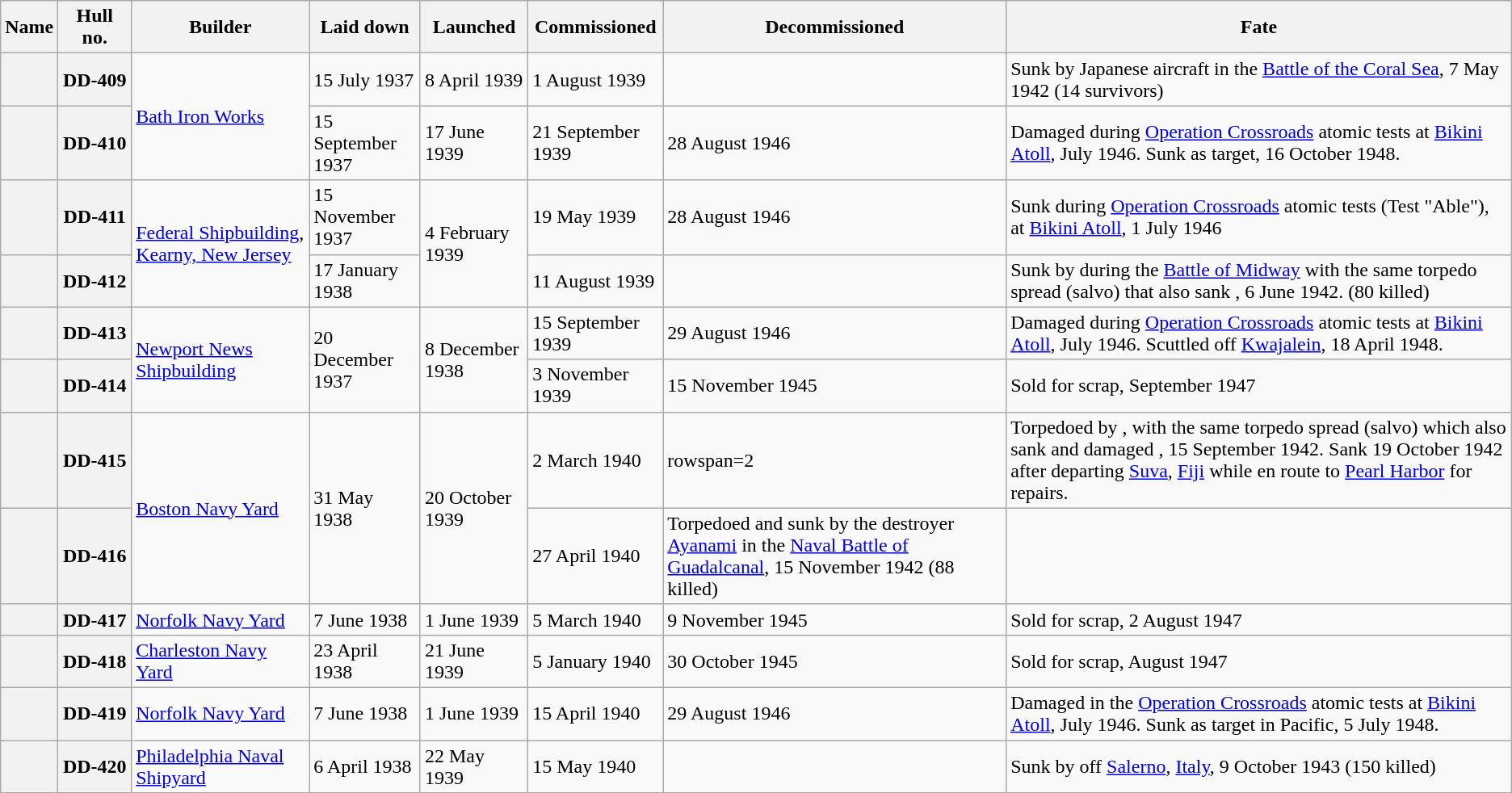<table class="wikitable sortable plainrowheaders">
<tr>
<th scope="col">Name</th>
<th scope="col">Hull no.</th>
<th scope="col" style="max-width: 9em;">Builder</th>
<th scope="col" style="max-width: 6em;">Laid down</th>
<th scope="col" style="max-width: 6em;">Launched</th>
<th scope="col" style="max-width: 6em;">Commissioned</th>
<th scope="col" style="max-width: 6em;">Decommissioned</th>
<th scope="col">Fate</th>
</tr>
<tr>
<th scope="row"></th>
<th scope="row" style="white-space: nowrap;">DD-409</th>
<td rowspan=2><a href='#'>Bath Iron Works</a></td>
<td>15 July 1937</td>
<td>8 April 1939</td>
<td>1 August 1939</td>
<td></td>
<td data-sort-value="7 May 1942">Sunk by Japanese aircraft in the <a href='#'>Battle of the Coral Sea</a>, 7 May 1942 (14 survivors)</td>
</tr>
<tr>
<th scope="row"></th>
<th scope="row">DD-410</th>
<td>15 September 1937</td>
<td>17 June 1939</td>
<td>21 September 1939</td>
<td>28 August 1946</td>
<td data-sort-value="16 October 1948">Damaged during <a href='#'>Operation Crossroads</a> atomic tests at <a href='#'>Bikini Atoll</a>, July 1946. Sunk as target, 16 October 1948.</td>
</tr>
<tr>
<th scope="row"></th>
<th scope="row">DD-411</th>
<td rowspan=2><a href='#'>Federal Shipbuilding</a>, <a href='#'>Kearny, New Jersey</a></td>
<td>15 November 1937</td>
<td rowspan=2>4 February 1939</td>
<td>19 May 1939</td>
<td>28 August 1946</td>
<td data-sort-value="1 July 1946">Sunk during <a href='#'>Operation Crossroads</a> atomic tests (Test "Able"), at <a href='#'>Bikini Atoll</a>, 1 July 1946</td>
</tr>
<tr>
<th scope="row"></th>
<th scope="row">DD-412</th>
<td>17 January 1938</td>
<td>11 August 1939</td>
<td></td>
<td data-sort-value="6 June 1942">Sunk by  during the <a href='#'>Battle of Midway</a> with the same torpedo spread (salvo) that also sank , 6 June 1942. (80 killed)</td>
</tr>
<tr>
<th scope="row"></th>
<th scope="row">DD-413</th>
<td rowspan=2><a href='#'>Newport News Shipbuilding</a></td>
<td rowspan=2>20 December 1937</td>
<td rowspan=2>8 December 1938</td>
<td>15 September 1939</td>
<td>29 August 1946</td>
<td data-sort-value="18 April 1948">Damaged during <a href='#'>Operation Crossroads</a> atomic tests at <a href='#'>Bikini Atoll</a>, July 1946. Scuttled off <a href='#'>Kwajalein</a>, 18 April 1948.</td>
</tr>
<tr>
<th scope="row"></th>
<th scope="row">DD-414</th>
<td>3 November 1939</td>
<td>15 November 1945</td>
<td data-sort-value="September 1947">Sold for scrap, September 1947</td>
</tr>
<tr>
<th scope="row"></th>
<th scope="row">DD-415</th>
<td rowspan=2><a href='#'>Boston Navy Yard</a></td>
<td rowspan=2>31 May 1938</td>
<td rowspan=2>20 October 1939</td>
<td>2 March 1940</td>
<td>rowspan=2 </td>
<td data-sort-value="19 October 1942">Torpedoed by , with the same torpedo spread (salvo) which also sank  and damaged , 15 September 1942. Sank 19 October 1942 after departing <a href='#'>Suva</a>, <a href='#'>Fiji</a> while en route to <a href='#'>Pearl Harbor</a> for repairs.</td>
</tr>
<tr>
<th scope="row"></th>
<th scope="row">DD-416</th>
<td>27 April 1940</td>
<td data-sort-value="15 November 1942">Torpedoed and sunk by the destroyer <a href='#'>Ayanami</a> in the <a href='#'>Naval Battle of Guadalcanal</a>, 15 November 1942 (88 killed)</td>
</tr>
<tr>
<th scope="row"></th>
<th scope="row">DD-417</th>
<td><a href='#'>Norfolk Navy Yard</a></td>
<td>7 June 1938</td>
<td>1 June 1939</td>
<td>5 March 1940</td>
<td>9 November 1945</td>
<td data-sort-value="2 August 1947">Sold for scrap, 2 August 1947</td>
</tr>
<tr>
<th scope="row"></th>
<th scope="row">DD-418</th>
<td><a href='#'>Charleston Navy Yard</a></td>
<td>23 April 1938</td>
<td>21 June 1939</td>
<td>5 January 1940</td>
<td>30 October 1945</td>
<td data-sort-value="August 1947">Sold for scrap, August 1947</td>
</tr>
<tr>
<th scope="row"></th>
<th scope="row">DD-419</th>
<td><a href='#'>Norfolk Navy Yard</a></td>
<td>7 June 1938</td>
<td>1 June 1939</td>
<td>15 April 1940</td>
<td>29 August 1946</td>
<td data-sort-value="5 July 1948">Damaged in the <a href='#'>Operation Crossroads</a> atomic tests at <a href='#'>Bikini Atoll</a>, July 1946. Sunk as target in Pacific, 5 July 1948.</td>
</tr>
<tr>
<th scope="row"></th>
<th scope="row">DD-420</th>
<td><a href='#'>Philadelphia Naval Shipyard</a></td>
<td>6 April 1938</td>
<td>22 May 1939</td>
<td>15 May 1940</td>
<td></td>
<td data-sort-value="9 October 1943">Sunk by  off <a href='#'>Salerno</a>, <a href='#'>Italy</a>, 9 October 1943 (150 killed)</td>
</tr>
</table>
